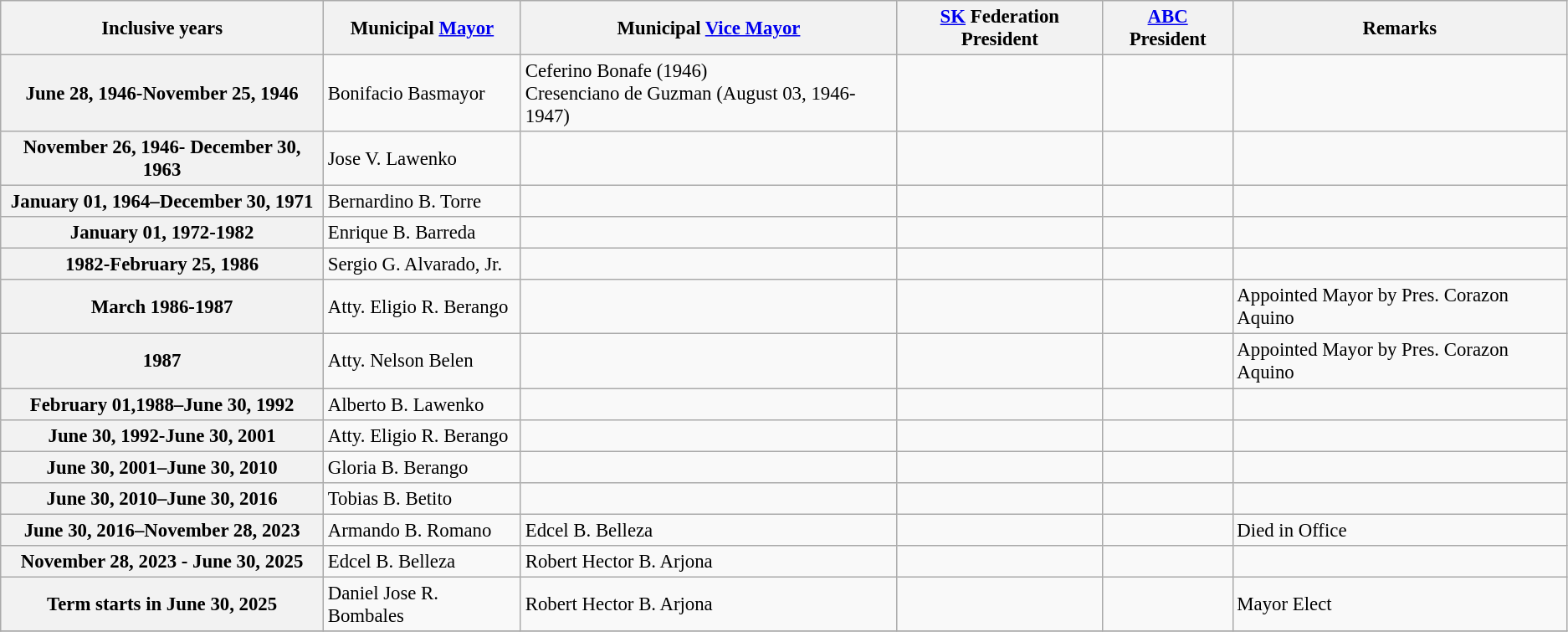<table class="wikitable collapsible autocollapse" style="font-size:95%">
<tr>
<th scope="col">Inclusive years</th>
<th scope="col">Municipal <a href='#'>Mayor</a></th>
<th scope="col">Municipal <a href='#'>Vice Mayor</a></th>
<th scope="col"><a href='#'>SK</a> Federation President</th>
<th scope="col"><a href='#'>ABC</a> President</th>
<th scope="col">Remarks</th>
</tr>
<tr>
<th scope="row">June 28, 1946-November 25, 1946</th>
<td>Bonifacio Basmayor</td>
<td>Ceferino Bonafe (1946)<br>Cresenciano de Guzman (August 03, 1946-1947)</td>
<td></td>
<td></td>
<td></td>
</tr>
<tr>
<th scope="row">November 26, 1946- December 30, 1963</th>
<td>Jose V. Lawenko</td>
<td></td>
<td></td>
<td></td>
<td></td>
</tr>
<tr>
<th scope="row">January 01, 1964–December 30, 1971</th>
<td>Bernardino B. Torre</td>
<td></td>
<td></td>
<td></td>
<td></td>
</tr>
<tr>
<th scope="row">January 01, 1972-1982</th>
<td>Enrique B. Barreda</td>
<td></td>
<td></td>
<td></td>
<td></td>
</tr>
<tr>
<th scope="row">1982-February 25, 1986</th>
<td>Sergio G. Alvarado, Jr.</td>
<td></td>
<td></td>
<td></td>
<td></td>
</tr>
<tr>
<th scope="row">March 1986-1987</th>
<td>Atty. Eligio R. Berango</td>
<td></td>
<td></td>
<td></td>
<td>Appointed Mayor by Pres. Corazon Aquino</td>
</tr>
<tr>
<th scope="row">1987</th>
<td>Atty. Nelson Belen</td>
<td></td>
<td></td>
<td></td>
<td>Appointed Mayor by Pres. Corazon Aquino</td>
</tr>
<tr>
<th scope="row">February 01,1988–June 30, 1992</th>
<td>Alberto B. Lawenko</td>
<td></td>
<td></td>
<td></td>
<td></td>
</tr>
<tr>
<th scope="row">June 30, 1992-June 30, 2001</th>
<td>Atty. Eligio R. Berango</td>
<td></td>
<td></td>
<td></td>
<td></td>
</tr>
<tr>
<th scope="row">June 30, 2001–June 30, 2010</th>
<td>Gloria B. Berango</td>
<td></td>
<td></td>
<td></td>
<td></td>
</tr>
<tr>
<th scope="row">June 30, 2010–June 30, 2016</th>
<td>Tobias B. Betito</td>
<td></td>
<td></td>
<td></td>
<td></td>
</tr>
<tr>
<th scope="row">June 30, 2016–November 28, 2023</th>
<td>Armando B. Romano</td>
<td>Edcel B. Belleza</td>
<td></td>
<td></td>
<td>Died in Office</td>
</tr>
<tr>
<th scope="row">November 28, 2023 - June 30, 2025</th>
<td>Edcel B. Belleza</td>
<td>Robert Hector B. Arjona</td>
<td></td>
<td></td>
<td></td>
</tr>
<tr>
<th scope="row">Term starts in June 30, 2025</th>
<td>Daniel Jose R. Bombales</td>
<td>Robert Hector B. Arjona</td>
<td></td>
<td></td>
<td>Mayor Elect</td>
</tr>
<tr>
</tr>
</table>
